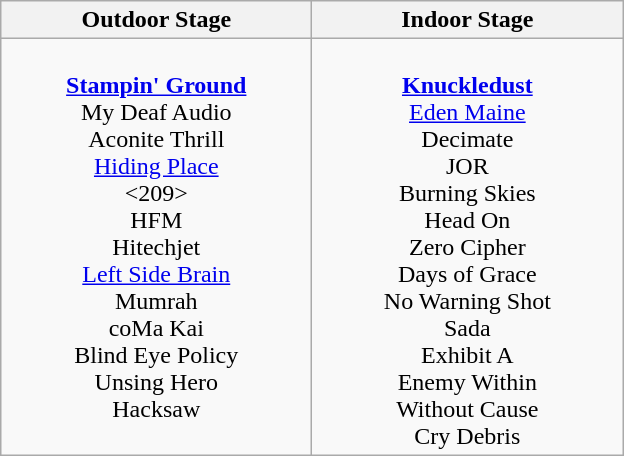<table class="wikitable">
<tr>
<th>Outdoor Stage</th>
<th>Indoor Stage</th>
</tr>
<tr>
<td style="text-align:center; vertical-align:top; width:200px;"><br><strong><a href='#'>Stampin' Ground</a></strong><br>
My Deaf Audio<br>
Aconite Thrill<br>
<a href='#'>Hiding Place</a><br>
<209><br>
HFM<br>
Hitechjet<br>
<a href='#'>Left Side Brain</a><br>
Mumrah<br>
coMa Kai<br>
Blind Eye Policy<br>
Unsing Hero<br>
Hacksaw</td>
<td style="text-align:center; vertical-align:top; width:200px;"><br><strong><a href='#'>Knuckledust</a></strong><br>
<a href='#'>Eden Maine</a><br>
Decimate<br>
JOR<br>
Burning Skies<br>
Head On<br>
Zero Cipher<br>
Days of Grace<br>
No Warning Shot<br>
Sada<br>
Exhibit A<br>
Enemy Within<br>
Without Cause<br>
Cry Debris</td>
</tr>
</table>
